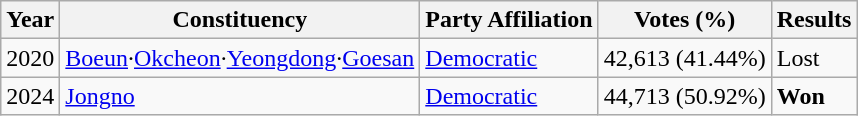<table class="wikitable">
<tr>
<th>Year</th>
<th>Constituency</th>
<th>Party Affiliation</th>
<th>Votes (%)</th>
<th>Results</th>
</tr>
<tr>
<td>2020</td>
<td><a href='#'>Boeun</a>·<a href='#'>Okcheon</a>·<a href='#'>Yeongdong</a>·<a href='#'>Goesan</a></td>
<td><a href='#'>Democratic</a></td>
<td>42,613 (41.44%)</td>
<td>Lost</td>
</tr>
<tr>
<td>2024</td>
<td><a href='#'>Jongno</a></td>
<td><a href='#'>Democratic</a></td>
<td>44,713 (50.92%)</td>
<td><strong>Won</strong></td>
</tr>
</table>
